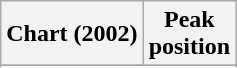<table class="wikitable sortable plainrowheaders" style="text-align:center">
<tr>
<th scope="col">Chart (2002)</th>
<th scope="col">Peak<br> position</th>
</tr>
<tr>
</tr>
<tr>
</tr>
</table>
